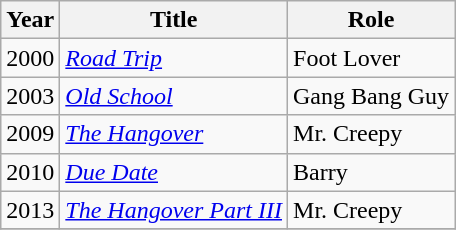<table class="wikitable">
<tr>
<th>Year</th>
<th>Title</th>
<th>Role</th>
</tr>
<tr>
<td>2000</td>
<td><em><a href='#'>Road Trip</a></em></td>
<td>Foot Lover</td>
</tr>
<tr>
<td>2003</td>
<td><em><a href='#'>Old School</a></em></td>
<td>Gang Bang Guy</td>
</tr>
<tr>
<td>2009</td>
<td><em><a href='#'>The Hangover</a></em></td>
<td>Mr. Creepy</td>
</tr>
<tr>
<td>2010</td>
<td><em><a href='#'>Due Date</a></em></td>
<td>Barry</td>
</tr>
<tr>
<td>2013</td>
<td><em><a href='#'>The Hangover Part III</a></em></td>
<td>Mr. Creepy</td>
</tr>
<tr>
</tr>
</table>
